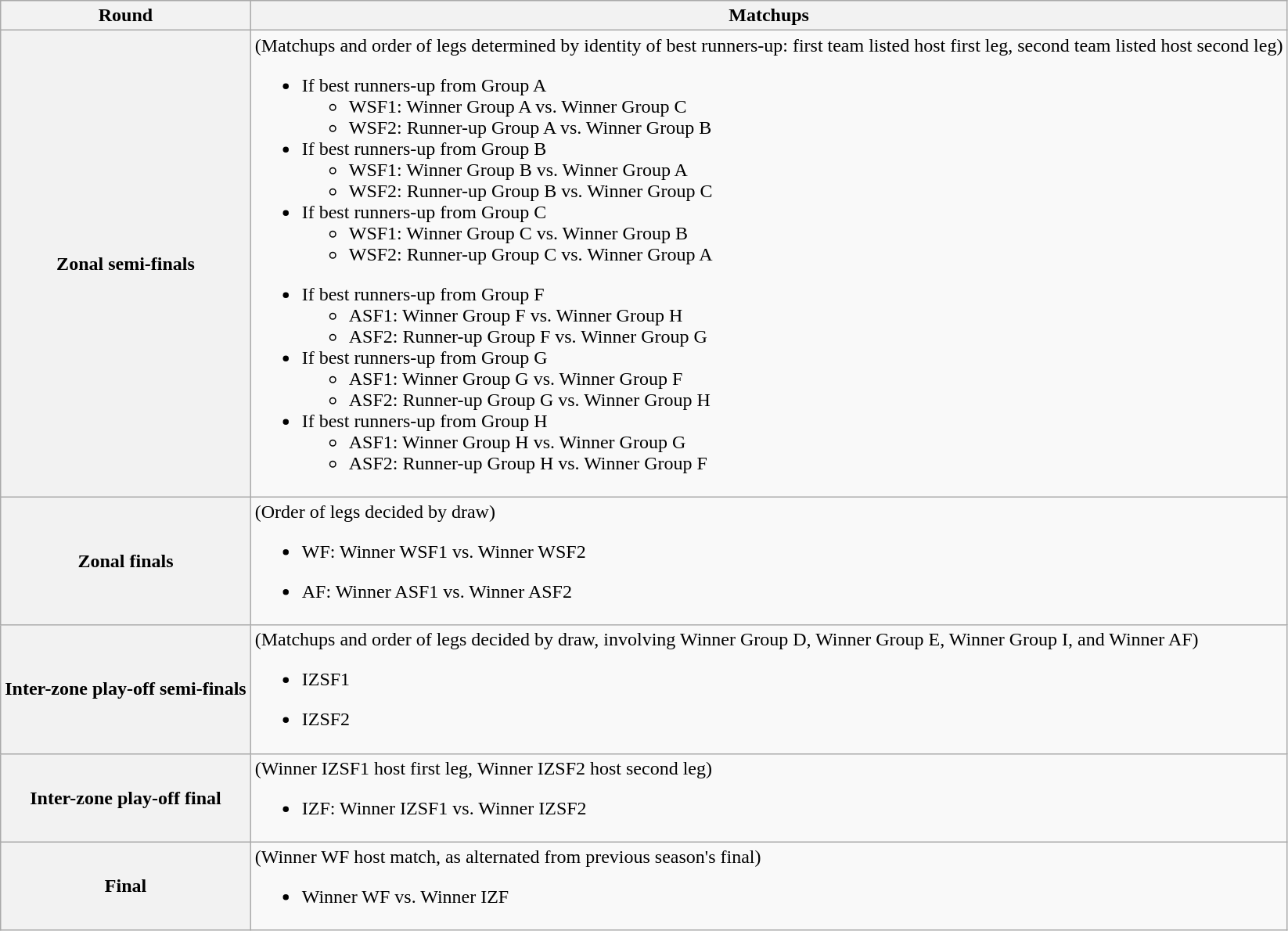<table class=wikitable>
<tr>
<th>Round</th>
<th>Matchups</th>
</tr>
<tr>
<th>Zonal semi-finals</th>
<td>(Matchups and order of legs determined by identity of best runners-up: first team listed host first leg, second team listed host second leg)<br>
<ul><li>If best runners-up from Group A<ul><li>WSF1: Winner Group A vs. Winner Group C</li><li>WSF2: Runner-up Group A vs. Winner Group B</li></ul></li><li>If best runners-up from Group B<ul><li>WSF1: Winner Group B vs. Winner Group A</li><li>WSF2: Runner-up Group B vs. Winner Group C</li></ul></li><li>If best runners-up from Group C<ul><li>WSF1: Winner Group C vs. Winner Group B</li><li>WSF2: Runner-up Group C vs. Winner Group A</li></ul></li></ul><ul><li>If best runners-up from Group F<ul><li>ASF1: Winner Group F vs. Winner Group H</li><li>ASF2: Runner-up Group F vs. Winner Group G</li></ul></li><li>If best runners-up from Group G<ul><li>ASF1: Winner Group G vs. Winner Group F</li><li>ASF2: Runner-up Group G vs. Winner Group H</li></ul></li><li>If best runners-up from Group H<ul><li>ASF1: Winner Group H vs. Winner Group G</li><li>ASF2: Runner-up Group H vs. Winner Group F</li></ul></li></ul></td>
</tr>
<tr>
<th>Zonal finals</th>
<td>(Order of legs decided by draw)<br>
<ul><li>WF: Winner WSF1 vs. Winner WSF2</li></ul><ul><li>AF: Winner ASF1 vs. Winner ASF2</li></ul></td>
</tr>
<tr>
<th>Inter-zone play-off semi-finals</th>
<td>(Matchups and order of legs decided by draw, involving Winner Group D, Winner Group E, Winner Group I, and Winner AF)<br>
<ul><li>IZSF1</li></ul><ul><li>IZSF2</li></ul></td>
</tr>
<tr>
<th>Inter-zone play-off final</th>
<td>(Winner IZSF1 host first leg, Winner IZSF2 host second leg)<br><ul><li>IZF: Winner IZSF1 vs. Winner IZSF2</li></ul></td>
</tr>
<tr>
<th>Final</th>
<td>(Winner WF host match, as alternated from previous season's final)<br><ul><li>Winner WF vs. Winner IZF</li></ul></td>
</tr>
</table>
